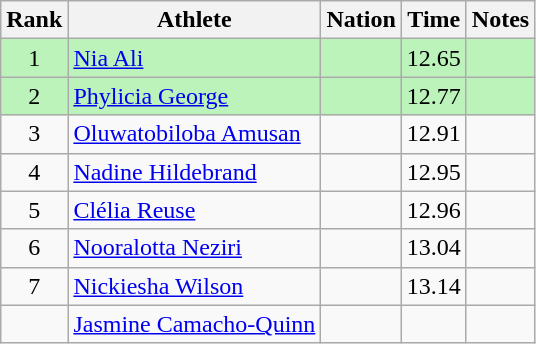<table class="wikitable sortable" style="text-align:center">
<tr>
<th>Rank</th>
<th>Athlete</th>
<th>Nation</th>
<th>Time</th>
<th>Notes</th>
</tr>
<tr bgcolor=bbf3bb>
<td>1</td>
<td align=left><a href='#'>Nia Ali</a></td>
<td align=left></td>
<td>12.65</td>
<td></td>
</tr>
<tr bgcolor=bbf3bb>
<td>2</td>
<td align=left><a href='#'>Phylicia George</a></td>
<td align=left></td>
<td>12.77</td>
<td></td>
</tr>
<tr>
<td>3</td>
<td align=left><a href='#'>Oluwatobiloba Amusan</a></td>
<td align=left></td>
<td>12.91</td>
<td></td>
</tr>
<tr>
<td>4</td>
<td align=left><a href='#'>Nadine Hildebrand</a></td>
<td align=left></td>
<td>12.95</td>
<td></td>
</tr>
<tr>
<td>5</td>
<td align=left><a href='#'>Clélia Reuse</a></td>
<td align=left></td>
<td>12.96</td>
<td></td>
</tr>
<tr>
<td>6</td>
<td align=left><a href='#'>Nooralotta Neziri</a></td>
<td align=left></td>
<td>13.04</td>
<td></td>
</tr>
<tr>
<td>7</td>
<td align=left><a href='#'>Nickiesha Wilson</a></td>
<td align=left></td>
<td>13.14</td>
<td></td>
</tr>
<tr>
<td></td>
<td align=left><a href='#'>Jasmine Camacho-Quinn</a></td>
<td align=left></td>
<td></td>
<td></td>
</tr>
</table>
